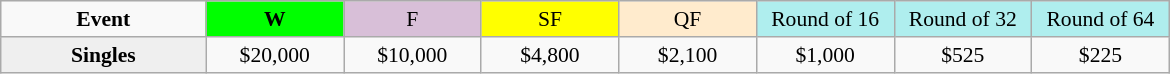<table class=wikitable style=font-size:90%;text-align:center>
<tr>
<td style="width:130px"><strong>Event</strong></td>
<td style="width:85px; background:lime"><strong>W</strong></td>
<td style="width:85px; background:thistle">F</td>
<td style="width:85px; background:#ffff00">SF</td>
<td style="width:85px; background:#ffebcd">QF</td>
<td style="width:85px; background:#afeeee">Round of 16</td>
<td style="width:85px; background:#afeeee">Round of 32</td>
<td style="width:85px; background:#afeeee">Round of 64</td>
</tr>
<tr>
<th style=background:#efefef>Singles </th>
<td>$20,000</td>
<td>$10,000</td>
<td>$4,800</td>
<td>$2,100</td>
<td>$1,000</td>
<td>$525</td>
<td>$225</td>
</tr>
</table>
